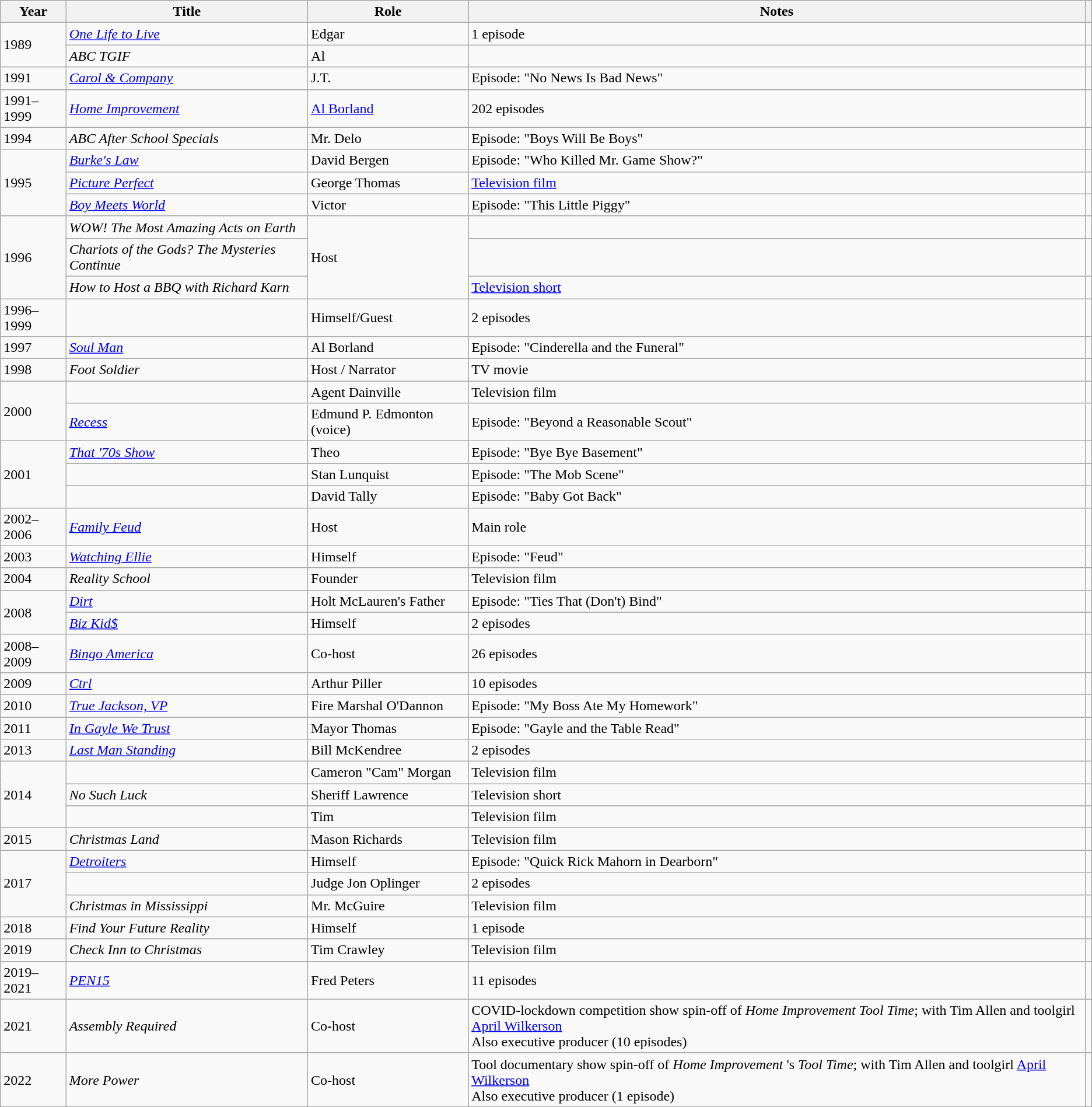<table class="wikitable sortable plainrowheaders">
<tr>
<th scope="col">Year</th>
<th scope="col">Title</th>
<th scope="col">Role</th>
<th scope="col" class="unsortable">Notes</th>
<th scope="col" class="unsortable"></th>
</tr>
<tr>
<td rowspan="2">1989</td>
<td><em><a href='#'>One Life to Live</a></em></td>
<td>Edgar</td>
<td>1 episode</td>
<td></td>
</tr>
<tr>
<td><em>ABC TGIF</em></td>
<td>Al</td>
<td></td>
<td></td>
</tr>
<tr>
<td>1991</td>
<td><em><a href='#'>Carol & Company</a></em></td>
<td>J.T.</td>
<td>Episode: "No News Is Bad News"</td>
<td></td>
</tr>
<tr>
<td>1991–1999</td>
<td><em><a href='#'>Home Improvement</a></em></td>
<td><a href='#'>Al Borland</a></td>
<td>202 episodes</td>
<td></td>
</tr>
<tr>
<td>1994</td>
<td><em>ABC After School Specials</em></td>
<td>Mr. Delo</td>
<td>Episode: "Boys Will Be Boys"</td>
<td></td>
</tr>
<tr>
<td rowspan="3">1995</td>
<td><em><a href='#'>Burke's Law</a></em></td>
<td>David Bergen</td>
<td>Episode: "Who Killed Mr. Game Show?"</td>
<td></td>
</tr>
<tr>
<td><em><a href='#'>Picture Perfect</a></em></td>
<td>George Thomas</td>
<td><a href='#'>Television film</a></td>
<td></td>
</tr>
<tr>
<td><em><a href='#'>Boy Meets World</a></em></td>
<td>Victor</td>
<td>Episode: "This Little Piggy"</td>
<td></td>
</tr>
<tr>
<td rowspan="3">1996</td>
<td><em>WOW! The Most Amazing Acts on Earth</em></td>
<td rowspan=3>Host</td>
<td></td>
<td></td>
</tr>
<tr>
<td><em>Chariots of the Gods? The Mysteries Continue</em></td>
<td></td>
<td></td>
</tr>
<tr>
<td><em>How to Host a BBQ with Richard Karn</em></td>
<td><a href='#'>Television short</a></td>
<td></td>
</tr>
<tr>
<td>1996–1999</td>
<td><em></em></td>
<td>Himself/Guest</td>
<td>2 episodes</td>
<td></td>
</tr>
<tr>
<td>1997</td>
<td><em><a href='#'>Soul Man</a></em></td>
<td>Al Borland</td>
<td>Episode: "Cinderella and the Funeral"</td>
<td></td>
</tr>
<tr>
<td>1998</td>
<td><em>Foot Soldier</em></td>
<td>Host / Narrator</td>
<td>TV movie</td>
<td></td>
</tr>
<tr>
<td rowspan="2">2000</td>
<td><em></em></td>
<td>Agent Dainville</td>
<td>Television film</td>
<td></td>
</tr>
<tr>
<td><em><a href='#'>Recess</a></em></td>
<td>Edmund P. Edmonton (voice)</td>
<td>Episode: "Beyond a Reasonable Scout"</td>
<td></td>
</tr>
<tr>
<td rowspan="3">2001</td>
<td><em><a href='#'>That '70s Show</a></em></td>
<td>Theo</td>
<td>Episode: "Bye Bye Basement"</td>
<td></td>
</tr>
<tr>
<td><em></em></td>
<td>Stan Lunquist</td>
<td>Episode: "The Mob Scene"</td>
<td></td>
</tr>
<tr>
<td><em></em></td>
<td>David Tally</td>
<td>Episode: "Baby Got Back"</td>
<td></td>
</tr>
<tr>
<td>2002–2006</td>
<td><em><a href='#'>Family Feud</a></em></td>
<td>Host</td>
<td>Main role</td>
<td></td>
</tr>
<tr>
<td>2003</td>
<td><em><a href='#'>Watching Ellie</a></em></td>
<td>Himself</td>
<td>Episode: "Feud"</td>
<td></td>
</tr>
<tr>
<td>2004</td>
<td><em>Reality School</em></td>
<td>Founder</td>
<td>Television film</td>
<td></td>
</tr>
<tr>
<td rowspan="2">2008</td>
<td><em><a href='#'>Dirt</a></em></td>
<td>Holt McLauren's Father</td>
<td>Episode: "Ties That (Don't) Bind"</td>
<td></td>
</tr>
<tr>
<td><em><a href='#'>Biz Kid$</a></em></td>
<td>Himself</td>
<td>2 episodes</td>
<td></td>
</tr>
<tr>
<td>2008–2009</td>
<td><em><a href='#'>Bingo America</a></em></td>
<td>Co-host</td>
<td>26 episodes</td>
<td></td>
</tr>
<tr>
<td>2009</td>
<td><em><a href='#'>Ctrl</a></em></td>
<td>Arthur Piller</td>
<td>10 episodes</td>
<td></td>
</tr>
<tr>
<td>2010</td>
<td><em><a href='#'>True Jackson, VP</a></em></td>
<td>Fire Marshal O'Dannon</td>
<td>Episode: "My Boss Ate My Homework"</td>
<td></td>
</tr>
<tr>
<td>2011</td>
<td><em><a href='#'>In Gayle We Trust</a></em></td>
<td>Mayor Thomas</td>
<td>Episode: "Gayle and the Table Read"</td>
<td></td>
</tr>
<tr>
<td>2013</td>
<td><em><a href='#'>Last Man Standing</a></em></td>
<td>Bill McKendree</td>
<td>2 episodes</td>
<td></td>
</tr>
<tr>
<td rowspan="3">2014</td>
<td><em></em></td>
<td>Cameron "Cam" Morgan</td>
<td>Television film</td>
<td></td>
</tr>
<tr>
<td><em>No Such Luck</em></td>
<td>Sheriff Lawrence</td>
<td>Television short</td>
<td></td>
</tr>
<tr>
<td><em></em></td>
<td>Tim</td>
<td>Television film</td>
<td></td>
</tr>
<tr>
<td>2015</td>
<td><em>Christmas Land</em></td>
<td>Mason Richards</td>
<td>Television film</td>
<td></td>
</tr>
<tr>
<td rowspan="3">2017</td>
<td><em><a href='#'>Detroiters</a></em></td>
<td>Himself</td>
<td>Episode: "Quick Rick Mahorn in Dearborn"</td>
<td></td>
</tr>
<tr>
<td><em></em></td>
<td>Judge Jon Oplinger</td>
<td>2 episodes</td>
<td></td>
</tr>
<tr>
<td><em>Christmas in Mississippi</em></td>
<td>Mr. McGuire</td>
<td>Television film</td>
<td></td>
</tr>
<tr>
<td>2018</td>
<td><em>Find Your Future Reality</em></td>
<td>Himself</td>
<td>1 episode</td>
<td></td>
</tr>
<tr>
<td>2019</td>
<td><em>Check Inn to Christmas</em></td>
<td>Tim Crawley</td>
<td>Television film</td>
<td></td>
</tr>
<tr>
<td>2019–2021</td>
<td><em><a href='#'>PEN15</a></em></td>
<td>Fred Peters</td>
<td>11 episodes</td>
<td></td>
</tr>
<tr>
<td>2021</td>
<td><em>Assembly Required</em></td>
<td>Co-host</td>
<td>COVID-lockdown competition show spin-off of <em>Home Improvement</em> <em>Tool Time</em>; with Tim Allen and toolgirl <a href='#'>April Wilkerson</a><br>Also executive producer (10 episodes)</td>
<td></td>
</tr>
<tr>
<td>2022</td>
<td><em>More Power</em></td>
<td>Co-host</td>
<td>Tool documentary show spin-off of <em>Home Improvement</em> 's <em>Tool Time</em>; with Tim Allen and toolgirl <a href='#'>April Wilkerson</a><br>Also executive producer (1 episode)</td>
<td></td>
</tr>
<tr>
</tr>
</table>
